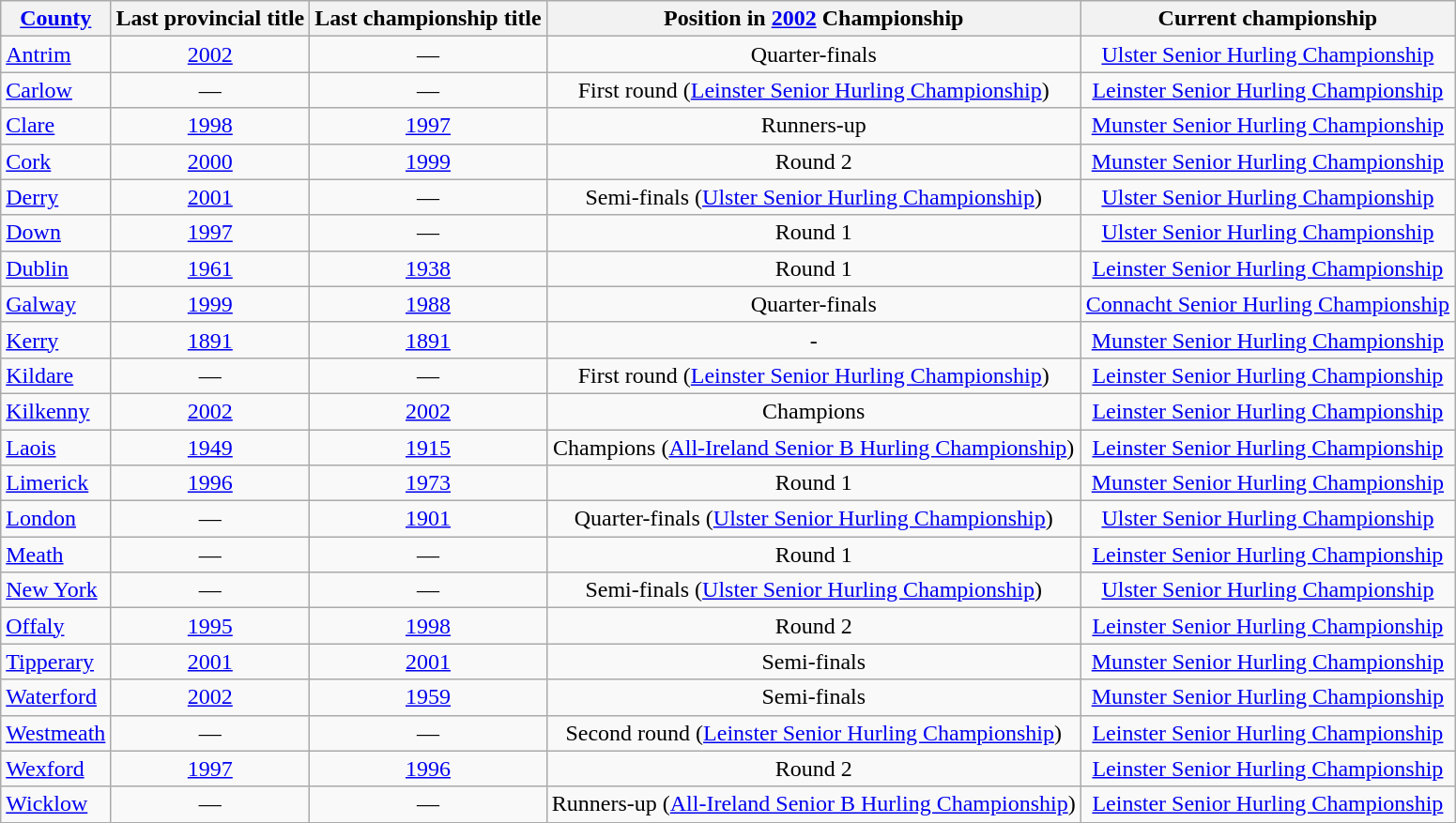<table class="wikitable sortable" style="text-align:center">
<tr>
<th><a href='#'>County</a></th>
<th>Last provincial title</th>
<th>Last championship title</th>
<th>Position in <a href='#'>2002</a> Championship</th>
<th>Current championship</th>
</tr>
<tr>
<td style="text-align:left"> <a href='#'>Antrim</a></td>
<td><a href='#'>2002</a></td>
<td>—</td>
<td>Quarter-finals</td>
<td><a href='#'>Ulster Senior Hurling Championship</a></td>
</tr>
<tr>
<td style="text-align:left"> <a href='#'>Carlow</a></td>
<td>—</td>
<td>—</td>
<td>First round (<a href='#'>Leinster Senior Hurling Championship</a>)</td>
<td><a href='#'>Leinster Senior Hurling Championship</a></td>
</tr>
<tr>
<td style="text-align:left"> <a href='#'>Clare</a></td>
<td><a href='#'>1998</a></td>
<td><a href='#'>1997</a></td>
<td>Runners-up</td>
<td><a href='#'>Munster Senior Hurling Championship</a></td>
</tr>
<tr>
<td style="text-align:left"> <a href='#'>Cork</a></td>
<td><a href='#'>2000</a></td>
<td><a href='#'>1999</a></td>
<td>Round 2</td>
<td><a href='#'>Munster Senior Hurling Championship</a></td>
</tr>
<tr>
<td style="text-align:left"> <a href='#'>Derry</a></td>
<td><a href='#'>2001</a></td>
<td>—</td>
<td>Semi-finals (<a href='#'>Ulster Senior Hurling Championship</a>)</td>
<td><a href='#'>Ulster Senior Hurling Championship</a></td>
</tr>
<tr>
<td style="text-align:left"> <a href='#'>Down</a></td>
<td><a href='#'>1997</a></td>
<td>—</td>
<td>Round 1</td>
<td><a href='#'>Ulster Senior Hurling Championship</a></td>
</tr>
<tr>
<td style="text-align:left"> <a href='#'>Dublin</a></td>
<td><a href='#'>1961</a></td>
<td><a href='#'>1938</a></td>
<td>Round 1</td>
<td><a href='#'>Leinster Senior Hurling Championship</a></td>
</tr>
<tr>
<td style="text-align:left"> <a href='#'>Galway</a></td>
<td><a href='#'>1999</a></td>
<td><a href='#'>1988</a></td>
<td>Quarter-finals</td>
<td><a href='#'>Connacht Senior Hurling Championship</a></td>
</tr>
<tr>
<td style="text-align:left"> <a href='#'>Kerry</a></td>
<td><a href='#'>1891</a></td>
<td><a href='#'>1891</a></td>
<td>-</td>
<td><a href='#'>Munster Senior Hurling Championship</a></td>
</tr>
<tr>
<td style="text-align:left"> <a href='#'>Kildare</a></td>
<td>—</td>
<td>—</td>
<td>First round (<a href='#'>Leinster Senior Hurling Championship</a>)</td>
<td><a href='#'>Leinster Senior Hurling Championship</a></td>
</tr>
<tr>
<td style="text-align:left"> <a href='#'>Kilkenny</a></td>
<td><a href='#'>2002</a></td>
<td><a href='#'>2002</a></td>
<td>Champions</td>
<td><a href='#'>Leinster Senior Hurling Championship</a></td>
</tr>
<tr>
<td style="text-align:left"> <a href='#'>Laois</a></td>
<td><a href='#'>1949</a></td>
<td><a href='#'>1915</a></td>
<td>Champions (<a href='#'>All-Ireland Senior B Hurling Championship</a>)</td>
<td><a href='#'>Leinster Senior Hurling Championship</a></td>
</tr>
<tr>
<td style="text-align:left"> <a href='#'>Limerick</a></td>
<td><a href='#'>1996</a></td>
<td><a href='#'>1973</a></td>
<td>Round 1</td>
<td><a href='#'>Munster Senior Hurling Championship</a></td>
</tr>
<tr>
<td style="text-align:left"> <a href='#'>London</a></td>
<td>—</td>
<td><a href='#'>1901</a></td>
<td>Quarter-finals (<a href='#'>Ulster Senior Hurling Championship</a>)</td>
<td><a href='#'>Ulster Senior Hurling Championship</a></td>
</tr>
<tr>
<td style="text-align:left"> <a href='#'>Meath</a></td>
<td>—</td>
<td>—</td>
<td>Round 1</td>
<td><a href='#'>Leinster Senior Hurling Championship</a></td>
</tr>
<tr>
<td style="text-align:left"> <a href='#'>New York</a></td>
<td>—</td>
<td>—</td>
<td>Semi-finals (<a href='#'>Ulster Senior Hurling Championship</a>)</td>
<td><a href='#'>Ulster Senior Hurling Championship</a></td>
</tr>
<tr>
<td style="text-align:left"> <a href='#'>Offaly</a></td>
<td><a href='#'>1995</a></td>
<td><a href='#'>1998</a></td>
<td>Round 2</td>
<td><a href='#'>Leinster Senior Hurling Championship</a></td>
</tr>
<tr>
<td style="text-align:left"> <a href='#'>Tipperary</a></td>
<td><a href='#'>2001</a></td>
<td><a href='#'>2001</a></td>
<td>Semi-finals</td>
<td><a href='#'>Munster Senior Hurling Championship</a></td>
</tr>
<tr>
<td style="text-align:left"> <a href='#'>Waterford</a></td>
<td><a href='#'>2002</a></td>
<td><a href='#'>1959</a></td>
<td>Semi-finals</td>
<td><a href='#'>Munster Senior Hurling Championship</a></td>
</tr>
<tr>
<td style="text-align:left"> <a href='#'>Westmeath</a></td>
<td>—</td>
<td>—</td>
<td>Second round (<a href='#'>Leinster Senior Hurling Championship</a>)</td>
<td><a href='#'>Leinster Senior Hurling Championship</a></td>
</tr>
<tr>
<td style="text-align:left"> <a href='#'>Wexford</a></td>
<td><a href='#'>1997</a></td>
<td><a href='#'>1996</a></td>
<td>Round 2</td>
<td><a href='#'>Leinster Senior Hurling Championship</a></td>
</tr>
<tr>
<td style="text-align:left"> <a href='#'>Wicklow</a></td>
<td>—</td>
<td>—</td>
<td>Runners-up (<a href='#'>All-Ireland Senior B Hurling Championship</a>)</td>
<td><a href='#'>Leinster Senior Hurling Championship</a></td>
</tr>
</table>
